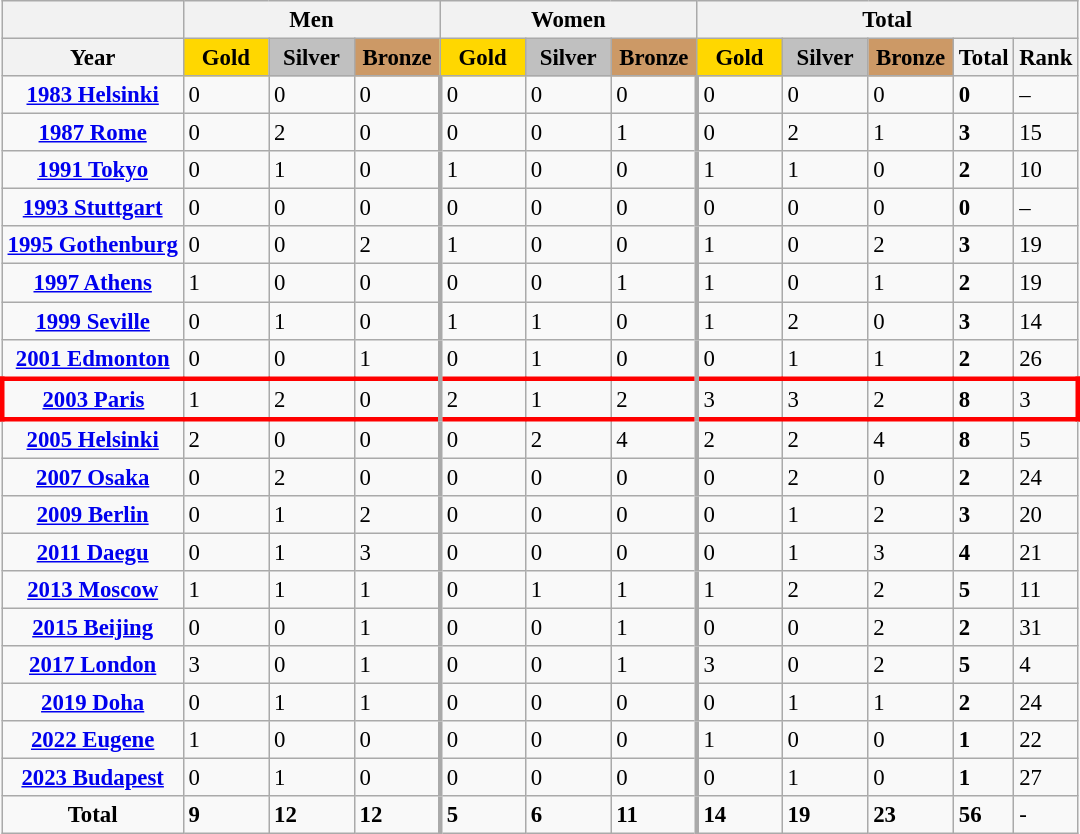<table class="wikitable sortable" style="font-size:95%;">
<tr>
<th></th>
<th colspan="3">Men</th>
<th colspan="3">Women</th>
<th colspan="5">Total</th>
</tr>
<tr>
<th>Year</th>
<th style="background-color: gold;" width="50px">Gold</th>
<th style="background-color: silver;" width="50px">Silver</th>
<th style="background-color: #cc9966;" width="50px">Bronze</th>
<th style="background-color: gold;" width="50px">Gold</th>
<th style="background-color: silver;" width="50px">Silver</th>
<th style="background-color: #cc9966;" width="50px">Bronze</th>
<th style="background-color: gold;" width="50px">Gold</th>
<th style="background-color: silver;" width="50px">Silver</th>
<th style="background-color: #cc9966;" width="50px">Bronze</th>
<th>Total</th>
<th>Rank</th>
</tr>
<tr>
<td align="center"><strong><a href='#'>1983 Helsinki</a></strong></td>
<td>0</td>
<td>0</td>
<td>0</td>
<td style="border-left-width: 3px;">0</td>
<td>0</td>
<td>0</td>
<td style="border-left-width: 3px;">0</td>
<td>0</td>
<td>0</td>
<td><strong>0</strong></td>
<td>–</td>
</tr>
<tr>
<td align="center"><strong><a href='#'>1987 Rome</a></strong></td>
<td>0</td>
<td>2</td>
<td>0</td>
<td style="border-left-width: 3px;">0</td>
<td>0</td>
<td>1</td>
<td style="border-left-width: 3px;">0</td>
<td>2</td>
<td>1</td>
<td><strong>3</strong></td>
<td>15</td>
</tr>
<tr>
<td align="center"><strong><a href='#'>1991 Tokyo</a></strong></td>
<td>0</td>
<td>1</td>
<td>0</td>
<td style="border-left-width: 3px;">1</td>
<td>0</td>
<td>0</td>
<td style="border-left-width: 3px;">1</td>
<td>1</td>
<td>0</td>
<td><strong>2</strong></td>
<td>10</td>
</tr>
<tr>
<td align="center"><strong><a href='#'>1993 Stuttgart</a></strong></td>
<td>0</td>
<td>0</td>
<td>0</td>
<td style="border-left-width: 3px;">0</td>
<td>0</td>
<td>0</td>
<td style="border-left-width: 3px;">0</td>
<td>0</td>
<td>0</td>
<td><strong>0</strong></td>
<td>–</td>
</tr>
<tr>
<td align="center"><strong><a href='#'>1995 Gothenburg</a></strong></td>
<td>0</td>
<td>0</td>
<td>2</td>
<td style="border-left-width: 3px;">1</td>
<td>0</td>
<td>0</td>
<td style="border-left-width: 3px;">1</td>
<td>0</td>
<td>2</td>
<td><strong>3</strong></td>
<td>19</td>
</tr>
<tr>
<td align="center"><strong><a href='#'>1997 Athens</a></strong></td>
<td>1</td>
<td>0</td>
<td>0</td>
<td style="border-left-width: 3px;">0</td>
<td>0</td>
<td>1</td>
<td style="border-left-width: 3px;">1</td>
<td>0</td>
<td>1</td>
<td><strong>2</strong></td>
<td>19</td>
</tr>
<tr>
<td align="center"><strong><a href='#'>1999 Seville</a></strong></td>
<td>0</td>
<td>1</td>
<td>0</td>
<td style="border-left-width: 3px;">1</td>
<td>1</td>
<td>0</td>
<td style="border-left-width: 3px;">1</td>
<td>2</td>
<td>0</td>
<td><strong>3</strong></td>
<td>14</td>
</tr>
<tr>
<td align="center"><strong><a href='#'>2001 Edmonton</a></strong></td>
<td>0</td>
<td>0</td>
<td>1</td>
<td style="border-left-width: 3px;">0</td>
<td>1</td>
<td>0</td>
<td style="border-left-width: 3px;">0</td>
<td>1</td>
<td>1</td>
<td><strong>2</strong></td>
<td>26</td>
</tr>
<tr style="border: 3px solid red">
<td align="center"><strong><a href='#'>2003 Paris</a></strong></td>
<td>1</td>
<td>2</td>
<td>0</td>
<td style="border-left-width: 3px;">2</td>
<td>1</td>
<td>2</td>
<td style="border-left-width: 3px;">3</td>
<td>3</td>
<td>2</td>
<td><strong>8</strong></td>
<td>3</td>
</tr>
<tr>
<td align="center"><strong><a href='#'>2005 Helsinki</a></strong></td>
<td>2</td>
<td>0</td>
<td>0</td>
<td style="border-left-width: 3px;">0</td>
<td>2</td>
<td>4</td>
<td style="border-left-width: 3px;">2</td>
<td>2</td>
<td>4</td>
<td><strong>8</strong></td>
<td>5</td>
</tr>
<tr>
<td align="center"><strong><a href='#'>2007 Osaka</a></strong></td>
<td>0</td>
<td>2</td>
<td>0</td>
<td style="border-left-width: 3px;">0</td>
<td>0</td>
<td>0</td>
<td style="border-left-width: 3px;">0</td>
<td>2</td>
<td>0</td>
<td><strong>2</strong></td>
<td>24</td>
</tr>
<tr>
<td align="center"><strong><a href='#'>2009 Berlin</a></strong></td>
<td>0</td>
<td>1</td>
<td>2</td>
<td style="border-left-width: 3px;">0</td>
<td>0</td>
<td>0</td>
<td style="border-left-width: 3px;">0</td>
<td>1</td>
<td>2</td>
<td><strong>3</strong></td>
<td>20</td>
</tr>
<tr>
<td align="center"><strong><a href='#'>2011 Daegu</a></strong></td>
<td>0</td>
<td>1</td>
<td>3</td>
<td style="border-left-width: 3px;">0</td>
<td>0</td>
<td>0</td>
<td style="border-left-width: 3px;">0</td>
<td>1</td>
<td>3</td>
<td><strong>4</strong></td>
<td>21</td>
</tr>
<tr>
<td align="center"><strong><a href='#'>2013 Moscow</a></strong></td>
<td>1</td>
<td>1</td>
<td>1</td>
<td style="border-left-width: 3px;">0</td>
<td>1</td>
<td>1</td>
<td style="border-left-width: 3px;">1</td>
<td>2</td>
<td>2</td>
<td><strong>5</strong></td>
<td>11</td>
</tr>
<tr>
<td align="center"><strong><a href='#'>2015 Beijing</a></strong></td>
<td>0</td>
<td>0</td>
<td>1</td>
<td style="border-left-width: 3px;">0</td>
<td>0</td>
<td>1</td>
<td style="border-left-width: 3px;">0</td>
<td>0</td>
<td>2</td>
<td><strong>2</strong></td>
<td>31</td>
</tr>
<tr>
<td align="center"><strong><a href='#'>2017 London</a></strong></td>
<td>3</td>
<td>0</td>
<td>1</td>
<td style="border-left-width: 3px;">0</td>
<td>0</td>
<td>1</td>
<td style="border-left-width: 3px;">3</td>
<td>0</td>
<td>2</td>
<td><strong>5</strong></td>
<td>4</td>
</tr>
<tr>
<td align="center"><strong><a href='#'>2019 Doha</a></strong></td>
<td>0</td>
<td>1</td>
<td>1</td>
<td style="border-left-width: 3px;">0</td>
<td>0</td>
<td>0</td>
<td style="border-left-width: 3px;">0</td>
<td>1</td>
<td>1</td>
<td><strong>2</strong></td>
<td>24</td>
</tr>
<tr>
<td align="center"><strong><a href='#'>2022 Eugene</a></strong></td>
<td>1</td>
<td>0</td>
<td>0</td>
<td style="border-left-width: 3px;">0</td>
<td>0</td>
<td>0</td>
<td style="border-left-width: 3px;">1</td>
<td>0</td>
<td>0</td>
<td><strong>1</strong></td>
<td>22</td>
</tr>
<tr>
<td align="center"><strong><a href='#'>2023 Budapest</a></strong></td>
<td>0</td>
<td>1</td>
<td>0</td>
<td style="border-left-width: 3px;">0</td>
<td>0</td>
<td>0</td>
<td style="border-left-width: 3px;">0</td>
<td>1</td>
<td>0</td>
<td><strong>1</strong></td>
<td>27</td>
</tr>
<tr>
<td align="center"><strong>Total</strong></td>
<td><strong>9</strong></td>
<td><strong>12</strong></td>
<td><strong>12</strong></td>
<td style="border-left-width: 3px;"><strong>5</strong></td>
<td><strong>6</strong></td>
<td><strong>11</strong></td>
<td style="border-left-width: 3px;"><strong>14</strong></td>
<td><strong>19</strong></td>
<td><strong>23</strong></td>
<td><strong>56</strong></td>
<td>-</td>
</tr>
</table>
